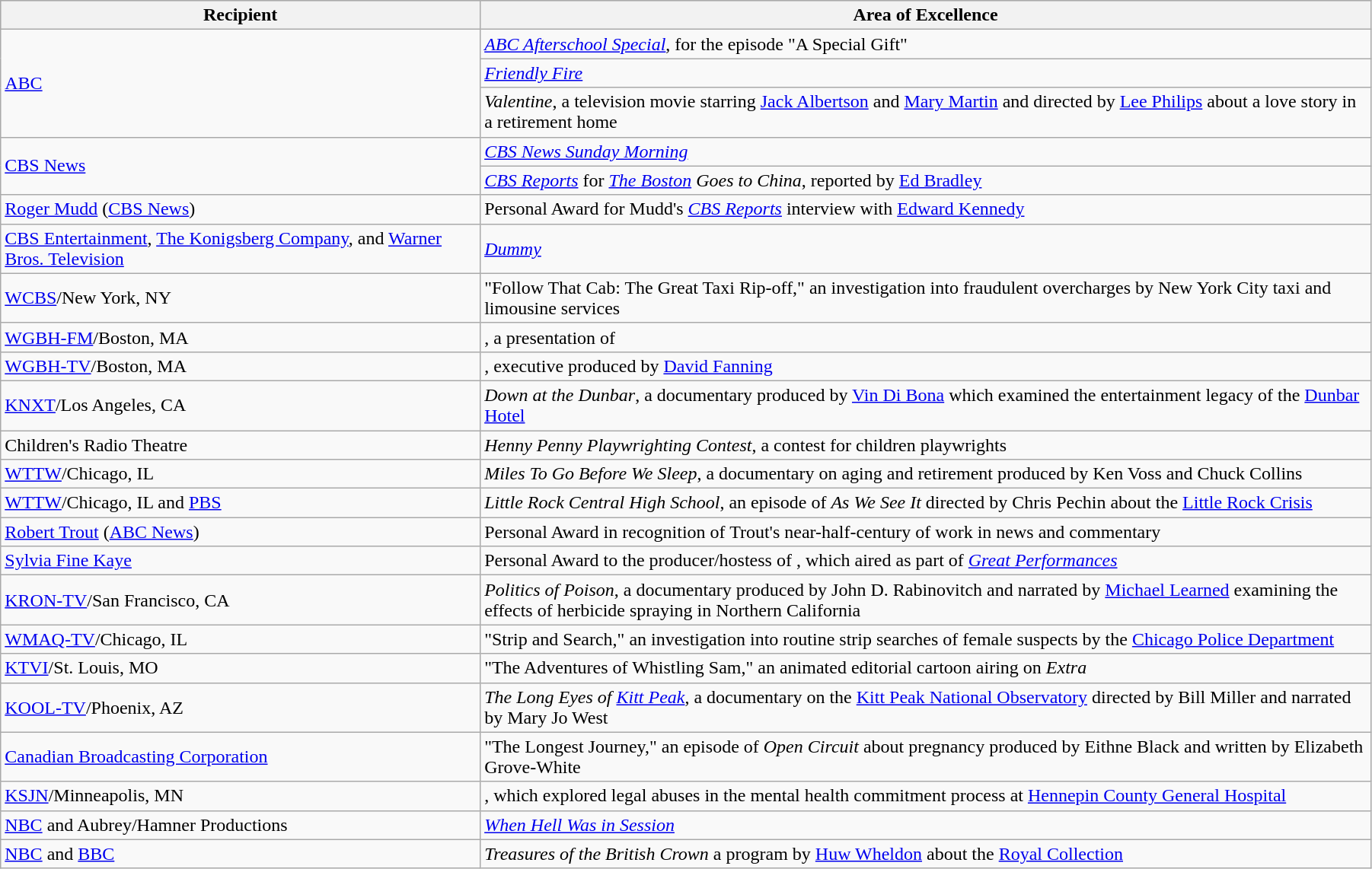<table class="wikitable" style="width:95%">
<tr bgcolor="#CCCCCC">
<th width=35%>Recipient</th>
<th width=65%>Area of Excellence</th>
</tr>
<tr>
<td rowspan="3"><a href='#'>ABC</a></td>
<td><em><a href='#'>ABC Afterschool Special</a></em>, for the episode "A Special Gift"</td>
</tr>
<tr>
<td><em><a href='#'>Friendly Fire</a></em></td>
</tr>
<tr>
<td><em>Valentine</em>, a television movie starring <a href='#'>Jack Albertson</a> and <a href='#'>Mary Martin</a> and directed by <a href='#'>Lee Philips</a> about a love story in a retirement home</td>
</tr>
<tr>
<td rowspan="2"><a href='#'>CBS News</a></td>
<td><em><a href='#'>CBS News Sunday Morning</a></em></td>
</tr>
<tr>
<td><em><a href='#'>CBS Reports</a></em> for <em><a href='#'>The Boston</a> Goes to China</em>, reported by <a href='#'>Ed Bradley</a></td>
</tr>
<tr>
<td><a href='#'>Roger Mudd</a> (<a href='#'>CBS News</a>)</td>
<td>Personal Award for Mudd's <em><a href='#'>CBS Reports</a></em> interview with <a href='#'>Edward Kennedy</a></td>
</tr>
<tr>
<td><a href='#'>CBS Entertainment</a>, <a href='#'>The Konigsberg Company</a>, and <a href='#'>Warner Bros. Television</a></td>
<td><em><a href='#'>Dummy</a></em></td>
</tr>
<tr>
<td><a href='#'>WCBS</a>/New York, NY</td>
<td>"Follow That Cab: The Great Taxi Rip-off," an investigation into fraudulent overcharges by New York City taxi and limousine services</td>
</tr>
<tr>
<td><a href='#'>WGBH-FM</a>/Boston, MA</td>
<td><em></em>, a presentation of <em></em></td>
</tr>
<tr>
<td><a href='#'>WGBH-TV</a>/Boston, MA</td>
<td><em></em>, executive produced by <a href='#'>David Fanning</a></td>
</tr>
<tr>
<td><a href='#'>KNXT</a>/Los Angeles, CA</td>
<td><em>Down at the Dunbar</em>, a documentary produced by <a href='#'>Vin Di Bona</a> which examined the entertainment legacy of the <a href='#'>Dunbar Hotel</a></td>
</tr>
<tr>
<td>Children's Radio Theatre</td>
<td><em>Henny Penny Playwrighting Contest</em>, a contest for children playwrights</td>
</tr>
<tr>
<td><a href='#'>WTTW</a>/Chicago, IL</td>
<td><em>Miles To Go Before We Sleep</em>, a documentary on aging and retirement produced by Ken Voss and Chuck Collins</td>
</tr>
<tr>
<td><a href='#'>WTTW</a>/Chicago, IL and <a href='#'>PBS</a></td>
<td><em>Little Rock Central High School</em>, an episode of <em>As We See It</em> directed by Chris Pechin about the <a href='#'>Little Rock Crisis</a></td>
</tr>
<tr>
<td><a href='#'>Robert Trout</a> (<a href='#'>ABC News</a>)</td>
<td>Personal Award in recognition of Trout's near-half-century of work in news and commentary</td>
</tr>
<tr>
<td><a href='#'>Sylvia Fine Kaye</a></td>
<td>Personal Award to the producer/hostess of <em></em>, which aired as part of <em><a href='#'>Great Performances</a></em></td>
</tr>
<tr>
<td><a href='#'>KRON-TV</a>/San Francisco, CA</td>
<td><em>Politics of Poison</em>, a documentary produced by John D. Rabinovitch and narrated by <a href='#'>Michael Learned</a> examining the effects of herbicide spraying in Northern California</td>
</tr>
<tr>
<td><a href='#'>WMAQ-TV</a>/Chicago, IL</td>
<td>"Strip and Search," an investigation into routine strip searches of female suspects by the <a href='#'>Chicago Police Department</a></td>
</tr>
<tr>
<td><a href='#'>KTVI</a>/St. Louis, MO</td>
<td>"The Adventures of Whistling Sam," an animated editorial cartoon airing on <em>Extra</em></td>
</tr>
<tr>
<td><a href='#'>KOOL-TV</a>/Phoenix, AZ</td>
<td><em>The Long Eyes of <a href='#'>Kitt Peak</a></em>, a documentary on the <a href='#'>Kitt Peak National Observatory</a> directed by Bill Miller and narrated by Mary Jo West</td>
</tr>
<tr>
<td><a href='#'>Canadian Broadcasting Corporation</a></td>
<td>"The Longest Journey," an episode of <em>Open Circuit</em> about pregnancy produced by Eithne Black and written by Elizabeth Grove-White</td>
</tr>
<tr>
<td><a href='#'>KSJN</a>/Minneapolis, MN</td>
<td><em></em>, which explored legal abuses in the mental health commitment process at <a href='#'>Hennepin County General Hospital</a></td>
</tr>
<tr>
<td><a href='#'>NBC</a> and Aubrey/Hamner Productions</td>
<td><em><a href='#'>When Hell Was in Session</a></em></td>
</tr>
<tr>
<td><a href='#'>NBC</a> and <a href='#'>BBC</a></td>
<td><em>Treasures of the British Crown</em> a program by <a href='#'>Huw Wheldon</a> about the <a href='#'>Royal Collection</a></td>
</tr>
</table>
